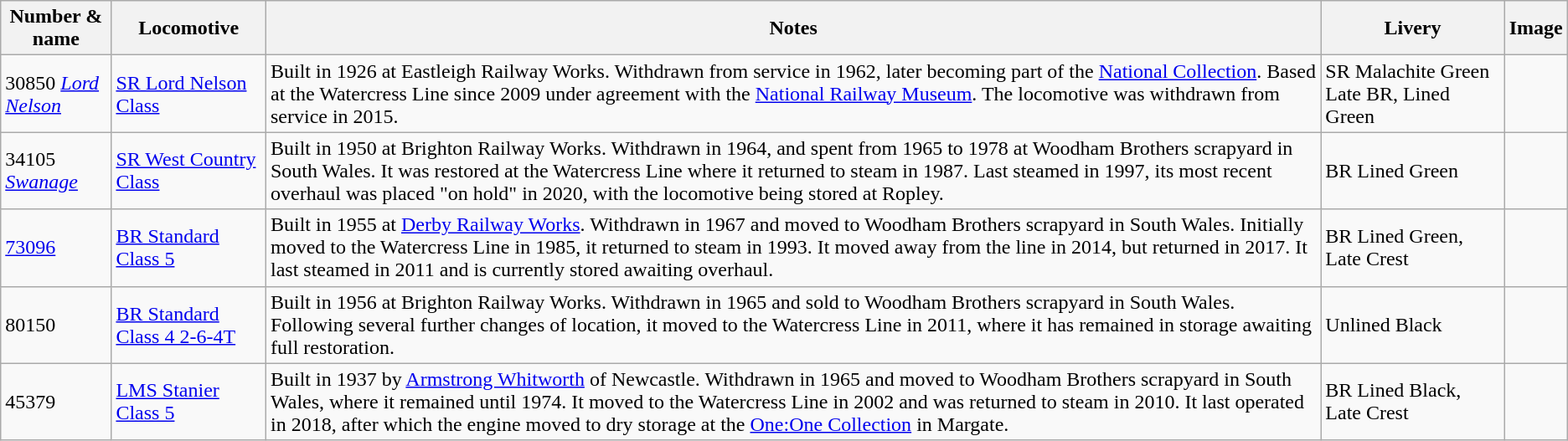<table class="wikitable">
<tr>
<th>Number & name</th>
<th>Locomotive</th>
<th>Notes</th>
<th>Livery</th>
<th>Image</th>
</tr>
<tr>
<td>30850 <em><a href='#'>Lord Nelson</a></em></td>
<td><a href='#'>SR Lord Nelson Class</a> </td>
<td>Built in 1926 at Eastleigh Railway Works. Withdrawn from service in 1962, later becoming part of the <a href='#'>National Collection</a>. Based at the Watercress Line since 2009 under agreement with the <a href='#'>National Railway Museum</a>. The locomotive was withdrawn from service in 2015.</td>
<td>SR Malachite Green Late BR, Lined Green</td>
<td></td>
</tr>
<tr>
<td>34105 <em><a href='#'>Swanage</a></em></td>
<td><a href='#'>SR West Country Class</a> </td>
<td>Built in 1950 at Brighton Railway Works. Withdrawn in 1964, and spent from 1965 to 1978 at Woodham Brothers scrapyard in South Wales. It was restored at the Watercress Line where it returned to steam in 1987. Last steamed in 1997, its most recent overhaul was placed "on hold" in 2020, with the locomotive being stored at Ropley.</td>
<td>BR Lined Green</td>
<td></td>
</tr>
<tr>
<td><a href='#'>73096</a></td>
<td><a href='#'>BR Standard Class 5</a> </td>
<td>Built in 1955 at <a href='#'>Derby Railway Works</a>. Withdrawn in 1967 and moved to Woodham Brothers scrapyard in South Wales. Initially moved to the Watercress Line in 1985, it returned to steam in 1993. It moved away from the line in 2014, but returned in 2017.  It last steamed in 2011 and  is currently stored awaiting overhaul.</td>
<td>BR Lined Green, Late Crest</td>
<td></td>
</tr>
<tr>
<td>80150</td>
<td><a href='#'>BR Standard Class 4 2-6-4T</a></td>
<td>Built in 1956 at Brighton Railway Works. Withdrawn in 1965 and sold to Woodham Brothers scrapyard in South Wales. Following several further changes of location, it moved to the Watercress Line in 2011, where it has remained in storage awaiting full restoration.</td>
<td>Unlined Black</td>
<td></td>
</tr>
<tr>
<td>45379</td>
<td><a href='#'>LMS Stanier Class 5</a> </td>
<td>Built in 1937 by <a href='#'>Armstrong Whitworth</a> of Newcastle. Withdrawn in 1965 and moved to Woodham Brothers scrapyard in South Wales, where it remained until 1974. It moved to the Watercress Line in 2002 and was returned to steam in 2010. It last operated in 2018, after which the engine moved to dry storage at the <a href='#'>One:One Collection</a> in Margate.</td>
<td>BR Lined Black, Late Crest</td>
<td></td>
</tr>
</table>
